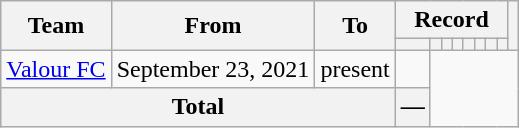<table class="wikitable" style="text-align: center">
<tr>
<th rowspan="2">Team</th>
<th rowspan="2">From</th>
<th rowspan="2">To</th>
<th colspan="8">Record</th>
<th rowspan="2"></th>
</tr>
<tr>
<th></th>
<th></th>
<th></th>
<th></th>
<th></th>
<th></th>
<th></th>
<th></th>
</tr>
<tr>
<td><a href='#'>Valour FC</a></td>
<td>September 23, 2021</td>
<td>present<br></td>
<td></td>
</tr>
<tr>
<th colspan="3">Total<br></th>
<th>—</th>
</tr>
</table>
